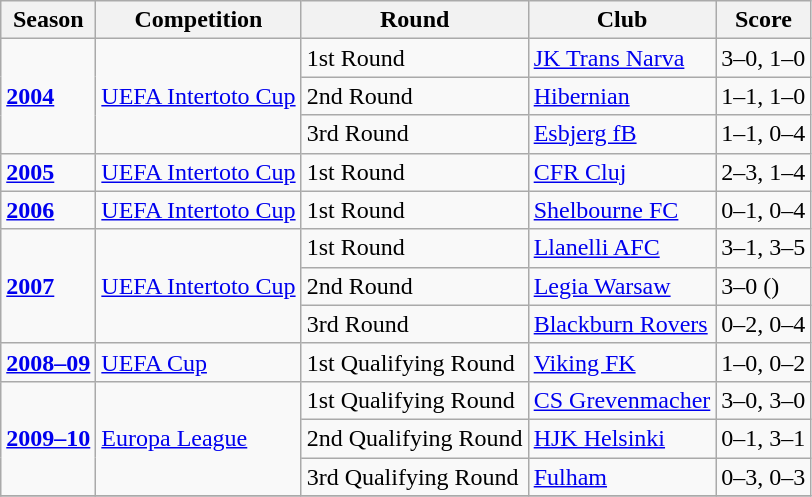<table class="wikitable">
<tr>
<th>Season</th>
<th>Competition</th>
<th>Round</th>
<th>Club</th>
<th>Score</th>
</tr>
<tr>
<td rowspan="3"><strong><a href='#'>2004</a></strong></td>
<td rowspan="3"><a href='#'>UEFA Intertoto Cup</a></td>
<td>1st Round</td>
<td> <a href='#'>JK Trans Narva</a></td>
<td>3–0, 1–0</td>
</tr>
<tr>
<td>2nd Round</td>
<td> <a href='#'>Hibernian</a></td>
<td>1–1, 1–0</td>
</tr>
<tr>
<td>3rd Round</td>
<td> <a href='#'>Esbjerg fB</a></td>
<td>1–1, 0–4</td>
</tr>
<tr>
<td><strong><a href='#'>2005</a></strong></td>
<td><a href='#'>UEFA Intertoto Cup</a></td>
<td>1st Round</td>
<td> <a href='#'>CFR Cluj</a></td>
<td>2–3, 1–4</td>
</tr>
<tr>
<td><strong><a href='#'>2006</a></strong></td>
<td><a href='#'>UEFA Intertoto Cup</a></td>
<td>1st Round</td>
<td> <a href='#'>Shelbourne FC</a></td>
<td>0–1, 0–4</td>
</tr>
<tr>
<td rowspan="3"><strong><a href='#'>2007</a></strong></td>
<td rowspan="3"><a href='#'>UEFA Intertoto Cup</a></td>
<td>1st Round</td>
<td> <a href='#'>Llanelli AFC</a></td>
<td>3–1, 3–5</td>
</tr>
<tr>
<td>2nd Round</td>
<td> <a href='#'>Legia Warsaw</a></td>
<td>3–0 ()</td>
</tr>
<tr>
<td>3rd Round</td>
<td> <a href='#'>Blackburn Rovers</a></td>
<td>0–2, 0–4</td>
</tr>
<tr>
<td><strong><a href='#'>2008–09</a></strong></td>
<td><a href='#'>UEFA Cup</a></td>
<td>1st Qualifying Round</td>
<td> <a href='#'>Viking FK</a></td>
<td>1–0, 0–2</td>
</tr>
<tr>
<td rowspan="3"><strong><a href='#'>2009–10</a></strong></td>
<td rowspan="3"><a href='#'>Europa League</a></td>
<td>1st Qualifying Round</td>
<td> <a href='#'>CS Grevenmacher</a></td>
<td>3–0, 3–0</td>
</tr>
<tr>
<td>2nd Qualifying Round</td>
<td> <a href='#'>HJK Helsinki</a></td>
<td>0–1, 3–1</td>
</tr>
<tr>
<td>3rd Qualifying Round</td>
<td> <a href='#'>Fulham</a></td>
<td>0–3, 0–3</td>
</tr>
<tr>
</tr>
</table>
